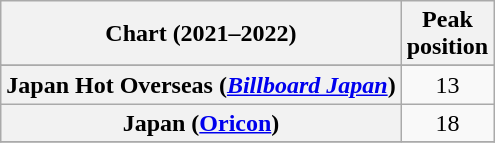<table class="wikitable sortable plainrowheaders" style="text-align:center">
<tr>
<th scope="col">Chart (2021–2022)</th>
<th scope="col">Peak<br>position</th>
</tr>
<tr>
</tr>
<tr>
<th scope="row">Japan Hot Overseas (<em><a href='#'>Billboard Japan</a></em>)</th>
<td>13</td>
</tr>
<tr>
<th scope="row">Japan (<a href='#'>Oricon</a>)</th>
<td>18</td>
</tr>
<tr>
</tr>
</table>
